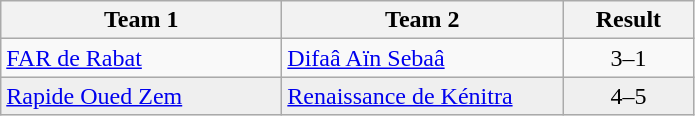<table class="wikitable">
<tr>
<th width="180">Team 1</th>
<th width="180">Team 2</th>
<th width="80">Result</th>
</tr>
<tr>
<td><a href='#'>FAR de Rabat</a></td>
<td><a href='#'>Difaâ Aïn Sebaâ</a></td>
<td align="center">3–1</td>
</tr>
<tr style="background:#EFEFEF">
<td><a href='#'>Rapide Oued Zem</a></td>
<td><a href='#'>Renaissance de Kénitra</a></td>
<td align="center">4–5</td>
</tr>
</table>
